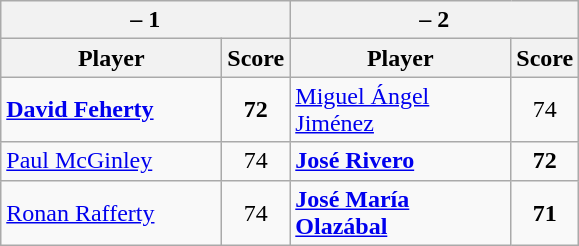<table class=wikitable>
<tr>
<th colspan=2> – 1</th>
<th colspan=2> – 2</th>
</tr>
<tr>
<th width=140>Player</th>
<th>Score</th>
<th width=140>Player</th>
<th>Score</th>
</tr>
<tr>
<td><strong><a href='#'>David Feherty</a></strong></td>
<td align=center><strong>72</strong></td>
<td><a href='#'>Miguel Ángel Jiménez</a></td>
<td align=center>74</td>
</tr>
<tr>
<td><a href='#'>Paul McGinley</a></td>
<td align=center>74</td>
<td><strong><a href='#'>José Rivero</a></strong></td>
<td align=center><strong>72</strong></td>
</tr>
<tr>
<td><a href='#'>Ronan Rafferty</a></td>
<td align=center>74</td>
<td><strong><a href='#'>José María Olazábal</a></strong></td>
<td align=center><strong>71</strong></td>
</tr>
</table>
